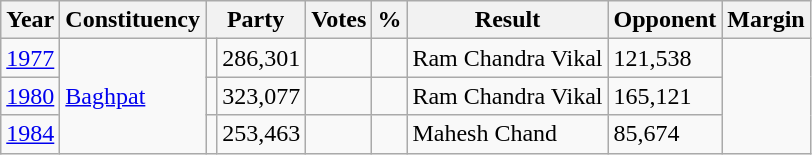<table class="wikitable">
<tr>
<th>Year</th>
<th>Constituency</th>
<th colspan=2>Party</th>
<th>Votes</th>
<th>%</th>
<th>Result</th>
<th>Opponent</th>
<th>Margin</th>
</tr>
<tr>
<td><a href='#'>1977</a></td>
<td rowspan=3><a href='#'>Baghpat</a></td>
<td></td>
<td>286,301</td>
<td></td>
<td></td>
<td>Ram Chandra Vikal</td>
<td>121,538</td>
</tr>
<tr>
<td><a href='#'>1980</a></td>
<td></td>
<td>323,077</td>
<td></td>
<td></td>
<td>Ram Chandra Vikal</td>
<td>165,121</td>
</tr>
<tr>
<td><a href='#'>1984</a></td>
<td></td>
<td>253,463</td>
<td></td>
<td></td>
<td>Mahesh Chand</td>
<td>85,674</td>
</tr>
</table>
